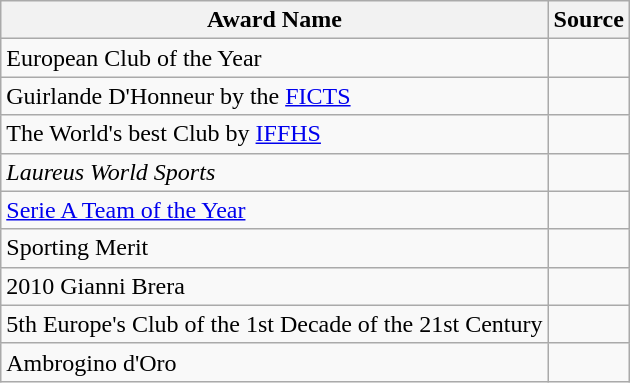<table class="wikitable">
<tr>
<th>Award Name</th>
<th>Source</th>
</tr>
<tr>
<td>European Club of the Year</td>
<td> </td>
</tr>
<tr>
<td>Guirlande D'Honneur by the <a href='#'>FICTS</a></td>
<td> </td>
</tr>
<tr>
<td>The World's best Club by <a href='#'>IFFHS</a></td>
<td></td>
</tr>
<tr>
<td><em>Laureus World Sports</em></td>
<td> </td>
</tr>
<tr>
<td><a href='#'>Serie A Team of the Year</a></td>
<td> </td>
</tr>
<tr>
<td>Sporting Merit</td>
<td> </td>
</tr>
<tr>
<td>2010 Gianni Brera</td>
<td> </td>
</tr>
<tr>
<td>5th Europe's Club of the 1st Decade of the 21st Century</td>
<td></td>
</tr>
<tr>
<td>Ambrogino d'Oro</td>
<td> </td>
</tr>
</table>
